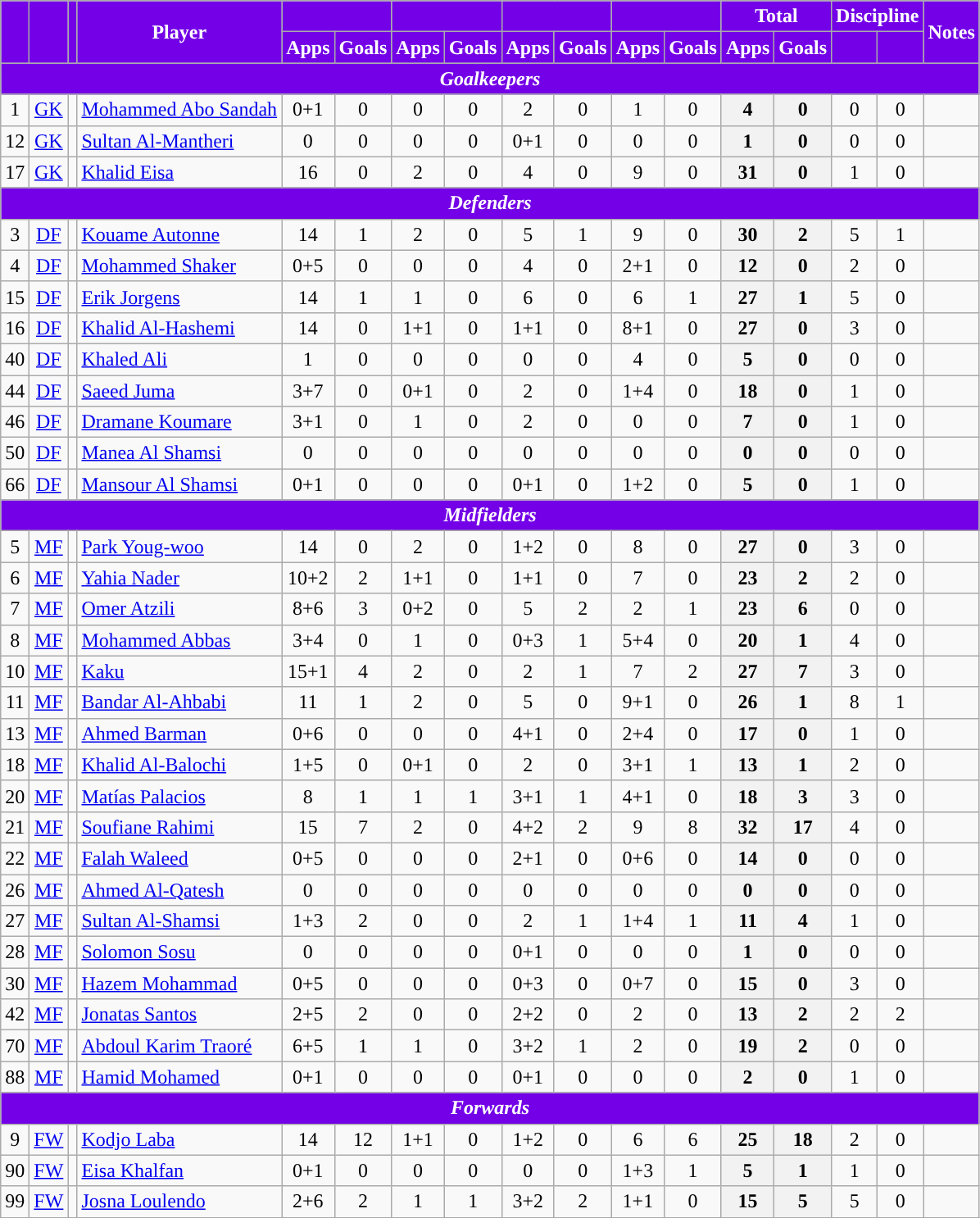<table class="wikitable sortable alternance" style="text-align:center">
<tr>
<th rowspan="2" style="background:#7300E6; color:#FFFfff; "></th>
<th rowspan="2" style="background:#7300E6; color:#FFFfff; "></th>
<th rowspan="2" style="background:#7300E6; color:#FFFfff; "></th>
<th rowspan="2" style="background:#7300E6; color:#FFFfff; ">Player</th>
<th colspan="2" style="background:#7300E6; color:#FFFfff; "></th>
<th colspan="2" style="background:#7300E6; color:#FFFfff; "></th>
<th colspan="2" style="background:#7300E6; color:#FFFfff; "></th>
<th colspan="2" style="background:#7300E6; color:#FFFfff; "></th>
<th colspan="2" style="background:#7300E6; color:#FFFfff; ">Total</th>
<th colspan="2" style="background:#7300E6; color:#FFFfff; ">Discipline</th>
<th rowspan="2" style="background:#7300E6; color:#FFFfff; ">Notes</th>
</tr>
<tr>
<th style="background:#7300E6; color:#FFFfff; ">Apps</th>
<th style="background:#7300E6; color:#FFFfff; ">Goals</th>
<th style="background:#7300E6; color:#FFFfff; ">Apps</th>
<th style="background:#7300E6; color:#FFFfff; ">Goals</th>
<th style="background:#7300E6; color:#FFFfff; ">Apps</th>
<th style="background:#7300E6; color:#FFFfff; ">Goals</th>
<th style="background:#7300E6; color:#FFFfff; ">Apps</th>
<th style="background:#7300E6; color:#FFFfff; ">Goals</th>
<th style="background:#7300E6; color:#FFFfff; ">Apps</th>
<th style="background:#7300E6; color:#FFFfff; ">Goals</th>
<th style="background:#7300E6; color:#FFFfff; "></th>
<th style="background:#7300E6; color:#FFFfff; "></th>
</tr>
<tr>
<th colspan="17" style="background:#7300E6; color:#FFFfff; "><em>Goalkeepers</em></th>
</tr>
<tr>
<td>1</td>
<td><a href='#'>GK</a></td>
<td></td>
<td align="left"><a href='#'>Mohammed Abo Sandah</a></td>
<td>0+1</td>
<td>0</td>
<td>0</td>
<td>0</td>
<td>2</td>
<td>0</td>
<td>1</td>
<td>0</td>
<th><strong>4</strong></th>
<th><strong>0</strong></th>
<td>0</td>
<td>0</td>
<td></td>
</tr>
<tr>
<td>12</td>
<td><a href='#'>GK</a></td>
<td></td>
<td align="left"><a href='#'>Sultan Al-Mantheri</a></td>
<td>0</td>
<td>0</td>
<td>0</td>
<td>0</td>
<td>0+1</td>
<td>0</td>
<td>0</td>
<td>0</td>
<th><strong>1</strong></th>
<th><strong>0</strong></th>
<td>0</td>
<td>0</td>
<td></td>
</tr>
<tr>
<td>17</td>
<td><a href='#'>GK</a></td>
<td></td>
<td align="left"><a href='#'>Khalid Eisa</a></td>
<td>16</td>
<td>0</td>
<td>2</td>
<td>0</td>
<td>4</td>
<td>0</td>
<td>9</td>
<td>0</td>
<th><strong>31</strong></th>
<th><strong>0</strong></th>
<td>1</td>
<td>0</td>
<td></td>
</tr>
<tr>
<th colspan="17" style="background:#7300E6; color:#FFFfff; "><em>Defenders</em></th>
</tr>
<tr>
<td>3</td>
<td><a href='#'>DF</a></td>
<td></td>
<td align="left"><a href='#'>Kouame Autonne</a></td>
<td>14</td>
<td>1</td>
<td>2</td>
<td>0</td>
<td>5</td>
<td>1</td>
<td>9</td>
<td>0</td>
<th><strong>30</strong></th>
<th><strong>2</strong></th>
<td>5</td>
<td>1</td>
<td></td>
</tr>
<tr>
<td>4</td>
<td><a href='#'>DF</a></td>
<td></td>
<td align="left"><a href='#'>Mohammed Shaker</a></td>
<td>0+5</td>
<td>0</td>
<td>0</td>
<td>0</td>
<td>4</td>
<td>0</td>
<td>2+1</td>
<td>0</td>
<th><strong>12</strong></th>
<th><strong>0</strong></th>
<td>2</td>
<td>0</td>
<td></td>
</tr>
<tr>
<td>15</td>
<td><a href='#'>DF</a></td>
<td></td>
<td align="left"><a href='#'>Erik Jorgens</a></td>
<td>14</td>
<td>1</td>
<td>1</td>
<td>0</td>
<td>6</td>
<td>0</td>
<td>6</td>
<td>1</td>
<th><strong>27</strong></th>
<th><strong>1</strong></th>
<td>5</td>
<td>0</td>
<td></td>
</tr>
<tr>
<td>16</td>
<td><a href='#'>DF</a></td>
<td></td>
<td align="left"><a href='#'>Khalid Al-Hashemi</a></td>
<td>14</td>
<td>0</td>
<td>1+1</td>
<td>0</td>
<td>1+1</td>
<td>0</td>
<td>8+1</td>
<td>0</td>
<th><strong>27</strong></th>
<th><strong>0</strong></th>
<td>3</td>
<td>0</td>
<td></td>
</tr>
<tr>
<td>40</td>
<td><a href='#'>DF</a></td>
<td></td>
<td align="left"><a href='#'>Khaled Ali</a></td>
<td>1</td>
<td>0</td>
<td>0</td>
<td>0</td>
<td>0</td>
<td>0</td>
<td>4</td>
<td>0</td>
<th><strong>5</strong></th>
<th><strong>0</strong></th>
<td>0</td>
<td>0</td>
<td></td>
</tr>
<tr>
<td>44</td>
<td><a href='#'>DF</a></td>
<td></td>
<td align="left"><a href='#'>Saeed Juma</a></td>
<td>3+7</td>
<td>0</td>
<td>0+1</td>
<td>0</td>
<td>2</td>
<td>0</td>
<td>1+4</td>
<td>0</td>
<th><strong>18</strong></th>
<th><strong>0</strong></th>
<td>1</td>
<td>0</td>
<td></td>
</tr>
<tr>
<td>46</td>
<td><a href='#'>DF</a></td>
<td></td>
<td align="left"><a href='#'>Dramane Koumare</a></td>
<td>3+1</td>
<td>0</td>
<td>1</td>
<td>0</td>
<td>2</td>
<td>0</td>
<td>0</td>
<td>0</td>
<th><strong>7</strong></th>
<th><strong>0</strong></th>
<td>1</td>
<td>0</td>
<td></td>
</tr>
<tr>
<td>50</td>
<td><a href='#'>DF</a></td>
<td></td>
<td align="left"><a href='#'>Manea Al Shamsi</a></td>
<td>0</td>
<td>0</td>
<td>0</td>
<td>0</td>
<td>0</td>
<td>0</td>
<td>0</td>
<td>0</td>
<th><strong>0</strong></th>
<th><strong>0</strong></th>
<td>0</td>
<td>0</td>
<td></td>
</tr>
<tr>
<td>66</td>
<td><a href='#'>DF</a></td>
<td></td>
<td align="left"><a href='#'>Mansour Al Shamsi</a></td>
<td>0+1</td>
<td>0</td>
<td>0</td>
<td>0</td>
<td>0+1</td>
<td>0</td>
<td>1+2</td>
<td>0</td>
<th><strong>5</strong></th>
<th><strong>0</strong></th>
<td>1</td>
<td>0</td>
<td></td>
</tr>
<tr>
<th colspan="17" style="background:#7300E6; color:#FFFfff; "><em>Midfielders</em></th>
</tr>
<tr>
<td>5</td>
<td><a href='#'>MF</a></td>
<td></td>
<td align="left"><a href='#'>Park Youg-woo</a></td>
<td>14</td>
<td>0</td>
<td>2</td>
<td>0</td>
<td>1+2</td>
<td>0</td>
<td>8</td>
<td>0</td>
<th><strong>27</strong></th>
<th><strong>0</strong></th>
<td>3</td>
<td>0</td>
<td></td>
</tr>
<tr>
<td>6</td>
<td><a href='#'>MF</a></td>
<td></td>
<td align="left"><a href='#'>Yahia Nader</a></td>
<td>10+2</td>
<td>2</td>
<td>1+1</td>
<td>0</td>
<td>1+1</td>
<td>0</td>
<td>7</td>
<td>0</td>
<th><strong>23</strong></th>
<th><strong>2</strong></th>
<td>2</td>
<td>0</td>
<td></td>
</tr>
<tr>
<td>7</td>
<td><a href='#'>MF</a></td>
<td></td>
<td align="left"><a href='#'>Omer Atzili</a></td>
<td>8+6</td>
<td>3</td>
<td>0+2</td>
<td>0</td>
<td>5</td>
<td>2</td>
<td>2</td>
<td>1</td>
<th><strong>23</strong></th>
<th><strong>6</strong></th>
<td>0</td>
<td>0</td>
<td></td>
</tr>
<tr>
<td>8</td>
<td><a href='#'>MF</a></td>
<td></td>
<td align="left"><a href='#'>Mohammed Abbas</a></td>
<td>3+4</td>
<td>0</td>
<td>1</td>
<td>0</td>
<td>0+3</td>
<td>1</td>
<td>5+4</td>
<td>0</td>
<th><strong>20</strong></th>
<th><strong>1</strong></th>
<td>4</td>
<td>0</td>
<td></td>
</tr>
<tr>
<td>10</td>
<td><a href='#'>MF</a></td>
<td></td>
<td align="left"><a href='#'>Kaku</a></td>
<td>15+1</td>
<td>4</td>
<td>2</td>
<td>0</td>
<td>2</td>
<td>1</td>
<td>7</td>
<td>2</td>
<th><strong>27</strong></th>
<th><strong>7</strong></th>
<td>3</td>
<td>0</td>
<td></td>
</tr>
<tr>
<td>11</td>
<td><a href='#'>MF</a></td>
<td></td>
<td align="left"><a href='#'>Bandar Al-Ahbabi</a></td>
<td>11</td>
<td>1</td>
<td>2</td>
<td>0</td>
<td>5</td>
<td>0</td>
<td>9+1</td>
<td>0</td>
<th><strong>26</strong></th>
<th><strong>1</strong></th>
<td>8</td>
<td>1</td>
<td></td>
</tr>
<tr>
<td>13</td>
<td><a href='#'>MF</a></td>
<td></td>
<td align="left"><a href='#'>Ahmed Barman</a></td>
<td>0+6</td>
<td>0</td>
<td>0</td>
<td>0</td>
<td>4+1</td>
<td>0</td>
<td>2+4</td>
<td>0</td>
<th><strong>17</strong></th>
<th><strong>0</strong></th>
<td>1</td>
<td>0</td>
<td></td>
</tr>
<tr>
<td>18</td>
<td><a href='#'>MF</a></td>
<td></td>
<td align="left"><a href='#'>Khalid Al-Balochi</a></td>
<td>1+5</td>
<td>0</td>
<td>0+1</td>
<td>0</td>
<td>2</td>
<td>0</td>
<td>3+1</td>
<td>1</td>
<th><strong>13</strong></th>
<th><strong>1</strong></th>
<td>2</td>
<td>0</td>
<td></td>
</tr>
<tr>
<td>20</td>
<td><a href='#'>MF</a></td>
<td></td>
<td align="left"><a href='#'>Matías Palacios</a></td>
<td>8</td>
<td>1</td>
<td>1</td>
<td>1</td>
<td>3+1</td>
<td>1</td>
<td>4+1</td>
<td>0</td>
<th><strong>18</strong></th>
<th><strong>3</strong></th>
<td>3</td>
<td>0</td>
<td></td>
</tr>
<tr>
<td>21</td>
<td><a href='#'>MF</a></td>
<td></td>
<td align="left"><a href='#'>Soufiane Rahimi</a></td>
<td>15</td>
<td>7</td>
<td>2</td>
<td>0</td>
<td>4+2</td>
<td>2</td>
<td>9</td>
<td>8</td>
<th><strong>32</strong></th>
<th><strong>17</strong></th>
<td>4</td>
<td>0</td>
<td></td>
</tr>
<tr>
<td>22</td>
<td><a href='#'>MF</a></td>
<td></td>
<td align="left"><a href='#'>Falah Waleed</a></td>
<td>0+5</td>
<td>0</td>
<td>0</td>
<td>0</td>
<td>2+1</td>
<td>0</td>
<td>0+6</td>
<td>0</td>
<th><strong>14</strong></th>
<th><strong>0</strong></th>
<td>0</td>
<td>0</td>
<td></td>
</tr>
<tr>
<td>26</td>
<td><a href='#'>MF</a></td>
<td></td>
<td align="left"><a href='#'>Ahmed Al-Qatesh</a></td>
<td>0</td>
<td>0</td>
<td>0</td>
<td>0</td>
<td>0</td>
<td>0</td>
<td>0</td>
<td>0</td>
<th><strong>0</strong></th>
<th><strong>0</strong></th>
<td>0</td>
<td>0</td>
<td></td>
</tr>
<tr>
<td>27</td>
<td><a href='#'>MF</a></td>
<td></td>
<td align="left"><a href='#'>Sultan Al-Shamsi</a></td>
<td>1+3</td>
<td>2</td>
<td>0</td>
<td>0</td>
<td>2</td>
<td>1</td>
<td>1+4</td>
<td>1</td>
<th><strong>11</strong></th>
<th><strong>4</strong></th>
<td>1</td>
<td>0</td>
<td></td>
</tr>
<tr>
<td>28</td>
<td><a href='#'>MF</a></td>
<td></td>
<td align="left"><a href='#'>Solomon Sosu</a></td>
<td>0</td>
<td>0</td>
<td>0</td>
<td>0</td>
<td>0+1</td>
<td>0</td>
<td>0</td>
<td>0</td>
<th><strong>1</strong></th>
<th><strong>0</strong></th>
<td>0</td>
<td>0</td>
<td></td>
</tr>
<tr>
<td>30</td>
<td><a href='#'>MF</a></td>
<td></td>
<td align="left"><a href='#'>Hazem Mohammad</a></td>
<td>0+5</td>
<td>0</td>
<td>0</td>
<td>0</td>
<td>0+3</td>
<td>0</td>
<td>0+7</td>
<td>0</td>
<th><strong>15</strong></th>
<th><strong>0</strong></th>
<td>3</td>
<td>0</td>
<td></td>
</tr>
<tr>
<td>42</td>
<td><a href='#'>MF</a></td>
<td></td>
<td align="left"><a href='#'>Jonatas Santos</a></td>
<td>2+5</td>
<td>2</td>
<td>0</td>
<td>0</td>
<td>2+2</td>
<td>0</td>
<td>2</td>
<td>0</td>
<th><strong>13</strong></th>
<th><strong>2</strong></th>
<td>2</td>
<td>2</td>
<td></td>
</tr>
<tr>
<td>70</td>
<td><a href='#'>MF</a></td>
<td></td>
<td align="left"><a href='#'>Abdoul Karim Traoré</a></td>
<td>6+5</td>
<td>1</td>
<td>1</td>
<td>0</td>
<td>3+2</td>
<td>1</td>
<td>2</td>
<td>0</td>
<th><strong>19</strong></th>
<th><strong>2</strong></th>
<td>0</td>
<td>0</td>
<td></td>
</tr>
<tr>
<td>88</td>
<td><a href='#'>MF</a></td>
<td></td>
<td align="left"><a href='#'>Hamid Mohamed</a></td>
<td>0+1</td>
<td>0</td>
<td>0</td>
<td>0</td>
<td>0+1</td>
<td>0</td>
<td>0</td>
<td>0</td>
<th><strong>2</strong></th>
<th><strong>0</strong></th>
<td>1</td>
<td>0</td>
<td></td>
</tr>
<tr>
<th colspan="17" style="background:#7300E6; color:#FFFfff; "><em>Forwards</em></th>
</tr>
<tr>
<td>9</td>
<td><a href='#'>FW</a></td>
<td></td>
<td align="left"><a href='#'>Kodjo Laba</a></td>
<td>14</td>
<td>12</td>
<td>1+1</td>
<td>0</td>
<td>1+2</td>
<td>0</td>
<td>6</td>
<td>6</td>
<th><strong>25</strong></th>
<th><strong>18</strong></th>
<td>2</td>
<td>0</td>
<td></td>
</tr>
<tr>
<td>90</td>
<td><a href='#'>FW</a></td>
<td></td>
<td align="left"><a href='#'>Eisa Khalfan</a></td>
<td>0+1</td>
<td>0</td>
<td>0</td>
<td>0</td>
<td>0</td>
<td>0</td>
<td>1+3</td>
<td>1</td>
<th><strong>5</strong></th>
<th><strong>1</strong></th>
<td>1</td>
<td>0</td>
<td></td>
</tr>
<tr>
<td>99</td>
<td><a href='#'>FW</a></td>
<td></td>
<td align="left"><a href='#'>Josna Loulendo</a></td>
<td>2+6</td>
<td>2</td>
<td>1</td>
<td>1</td>
<td>3+2</td>
<td>2</td>
<td>1+1</td>
<td>0</td>
<th><strong>15</strong></th>
<th><strong>5</strong></th>
<td>5</td>
<td>0</td>
<td></td>
</tr>
<tr>
</tr>
</table>
